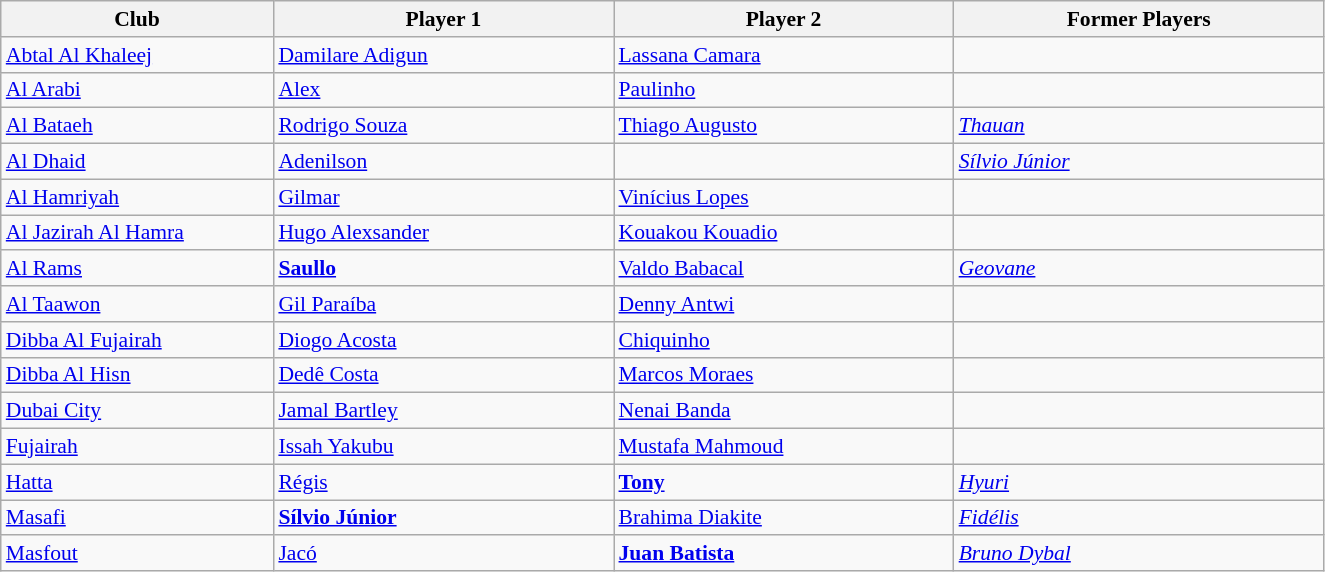<table class="wikitable" border="1" style="text-align: left; font-size:90%">
<tr>
<th width="175">Club</th>
<th width="220">Player 1</th>
<th width="220">Player 2</th>
<th width="240">Former Players</th>
</tr>
<tr>
<td><a href='#'>Abtal Al Khaleej</a></td>
<td> <a href='#'>Damilare Adigun</a></td>
<td> <a href='#'>Lassana Camara</a></td>
<td></td>
</tr>
<tr>
<td><a href='#'>Al Arabi</a></td>
<td> <a href='#'>Alex</a></td>
<td> <a href='#'>Paulinho</a></td>
<td></td>
</tr>
<tr>
<td><a href='#'>Al Bataeh</a></td>
<td> <a href='#'>Rodrigo Souza</a></td>
<td> <a href='#'>Thiago Augusto</a></td>
<td> <em><a href='#'>Thauan</a></em></td>
</tr>
<tr>
<td><a href='#'>Al Dhaid</a></td>
<td> <a href='#'>Adenilson</a></td>
<td></td>
<td> <em><a href='#'>Sílvio Júnior</a></em></td>
</tr>
<tr>
<td><a href='#'>Al Hamriyah</a></td>
<td> <a href='#'>Gilmar</a></td>
<td> <a href='#'>Vinícius Lopes</a></td>
<td></td>
</tr>
<tr>
<td><a href='#'>Al Jazirah Al Hamra</a></td>
<td> <a href='#'>Hugo Alexsander</a></td>
<td> <a href='#'>Kouakou Kouadio</a></td>
<td></td>
</tr>
<tr>
<td><a href='#'>Al Rams</a></td>
<td> <strong><a href='#'>Saullo</a></strong></td>
<td> <a href='#'>Valdo Babacal</a></td>
<td> <em><a href='#'>Geovane</a></em></td>
</tr>
<tr>
<td><a href='#'>Al Taawon</a></td>
<td> <a href='#'>Gil Paraíba</a></td>
<td> <a href='#'>Denny Antwi</a></td>
<td></td>
</tr>
<tr>
<td><a href='#'>Dibba Al Fujairah</a></td>
<td> <a href='#'>Diogo Acosta</a></td>
<td> <a href='#'>Chiquinho</a></td>
<td></td>
</tr>
<tr>
<td><a href='#'>Dibba Al Hisn</a></td>
<td> <a href='#'>Dedê Costa</a></td>
<td> <a href='#'>Marcos Moraes</a></td>
<td></td>
</tr>
<tr>
<td><a href='#'>Dubai City</a></td>
<td> <a href='#'>Jamal Bartley</a></td>
<td> <a href='#'>Nenai Banda</a></td>
<td></td>
</tr>
<tr>
<td><a href='#'>Fujairah</a></td>
<td> <a href='#'>Issah Yakubu</a></td>
<td> <a href='#'>Mustafa Mahmoud</a></td>
<td></td>
</tr>
<tr>
<td><a href='#'>Hatta</a></td>
<td> <a href='#'>Régis</a></td>
<td> <strong><a href='#'>Tony</a></strong></td>
<td> <em><a href='#'>Hyuri</a></em></td>
</tr>
<tr>
<td><a href='#'>Masafi</a></td>
<td> <strong><a href='#'>Sílvio Júnior</a></strong></td>
<td> <a href='#'>Brahima Diakite</a></td>
<td> <em><a href='#'>Fidélis</a></em></td>
</tr>
<tr>
<td><a href='#'>Masfout</a></td>
<td> <a href='#'>Jacó</a></td>
<td> <strong><a href='#'>Juan Batista</a></strong></td>
<td> <em><a href='#'>Bruno Dybal</a></em></td>
</tr>
</table>
